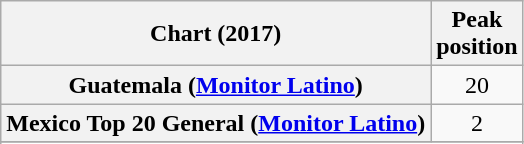<table class="wikitable plainrowheaders sortable" style="text-align:left;">
<tr>
<th>Chart (2017)</th>
<th>Peak<br>position</th>
</tr>
<tr>
<th>Guatemala (<a href='#'>Monitor Latino</a>)</th>
<td align="center">20</td>
</tr>
<tr>
<th scope="row">Mexico Top 20 General (<a href='#'>Monitor Latino</a>)</th>
<td align="center">2</td>
</tr>
<tr>
</tr>
<tr>
</tr>
<tr>
</tr>
<tr>
</tr>
</table>
